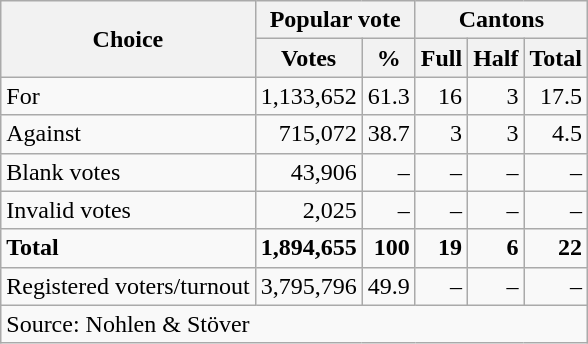<table class=wikitable style=text-align:right>
<tr>
<th rowspan=2>Choice</th>
<th colspan=2>Popular vote</th>
<th colspan=3>Cantons</th>
</tr>
<tr>
<th>Votes</th>
<th>%</th>
<th>Full</th>
<th>Half</th>
<th>Total</th>
</tr>
<tr>
<td align=left>For</td>
<td>1,133,652</td>
<td>61.3</td>
<td>16</td>
<td>3</td>
<td>17.5</td>
</tr>
<tr>
<td align=left>Against</td>
<td>715,072</td>
<td>38.7</td>
<td>3</td>
<td>3</td>
<td>4.5</td>
</tr>
<tr>
<td align=left>Blank votes</td>
<td>43,906</td>
<td>–</td>
<td>–</td>
<td>–</td>
<td>–</td>
</tr>
<tr>
<td align=left>Invalid votes</td>
<td>2,025</td>
<td>–</td>
<td>–</td>
<td>–</td>
<td>–</td>
</tr>
<tr>
<td align=left><strong>Total</strong></td>
<td><strong>1,894,655</strong></td>
<td><strong>100</strong></td>
<td><strong>19</strong></td>
<td><strong>6</strong></td>
<td><strong>22</strong></td>
</tr>
<tr>
<td align=left>Registered voters/turnout</td>
<td>3,795,796</td>
<td>49.9</td>
<td>–</td>
<td>–</td>
<td>–</td>
</tr>
<tr>
<td align=left colspan=11>Source: Nohlen & Stöver</td>
</tr>
</table>
